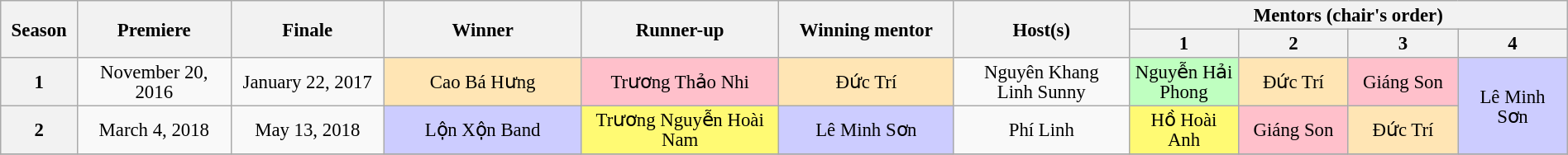<table class="wikitable" style="text-align:center; font-size:95%; line-height:16px;" width="100%">
<tr>
<th rowspan="2" scope="col" width="02%">Season</th>
<th rowspan="2" scope="col" width="07%">Premiere</th>
<th rowspan="2" scope="col" width="07%">Finale</th>
<th rowspan="2" scope="col" width="09%">Winner</th>
<th rowspan="2" scope="col" width="09%">Runner-up</th>
<th rowspan="2" scope="col" width="08%">Winning mentor</th>
<th rowspan="2" scope="col" width="08%">Host(s)</th>
<th colspan="4" scope="col" width="20%">Mentors (chair's order)</th>
</tr>
<tr>
<th width="05%">1</th>
<th width="05%">2</th>
<th width="05%">3</th>
<th width="05%">4</th>
</tr>
<tr>
<th scope="row">1</th>
<td>November 20, 2016</td>
<td>January 22, 2017</td>
<td style="background:#ffe5b4;">Cao Bá Hưng</td>
<td style="background:pink;">Trương Thảo Nhi</td>
<td style="background:#ffe5b4;">Đức Trí</td>
<td>Nguyên Khang<br>Linh Sunny</td>
<td style="background:#BFFFC0;">Nguyễn Hải Phong</td>
<td style="background:#ffe5b4;">Đức Trí</td>
<td style="background:pink;">Giáng Son</td>
<td rowspan="2" style="background:#ccf;">Lê Minh Sơn</td>
</tr>
<tr>
<th scope="row">2</th>
<td>March 4, 2018</td>
<td>May 13, 2018</td>
<td style="background:#ccf;">Lộn Xộn Band</td>
<td style="background:#fffa73;">Trương Nguyễn Hoài Nam</td>
<td style="background:#ccf;">Lê Minh Sơn</td>
<td>Phí Linh</td>
<td style="background:#fffa73;">Hồ Hoài Anh</td>
<td style="background:pink;">Giáng Son</td>
<td style="background:#ffe5b4;">Đức Trí</td>
</tr>
<tr>
</tr>
</table>
